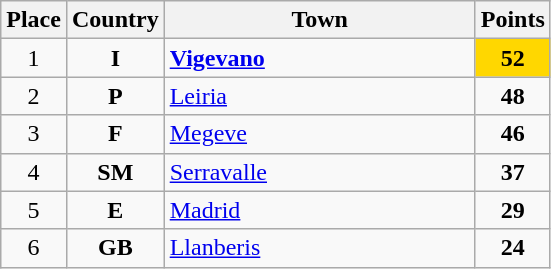<table class="wikitable" style="text-align;">
<tr>
<th width="25">Place</th>
<th width="25">Country</th>
<th width="200">Town</th>
<th width="25">Points</th>
</tr>
<tr>
<td align="center">1</td>
<td align="center"><strong>I</strong></td>
<td align="left"><strong><a href='#'>Vigevano</a></strong></td>
<td align="center"; style="background-color:gold;"><strong>52</strong></td>
</tr>
<tr>
<td align="center">2</td>
<td align="center"><strong>P</strong></td>
<td align="left"><a href='#'>Leiria</a></td>
<td align="center"><strong>48</strong></td>
</tr>
<tr>
<td align="center">3</td>
<td align="center"><strong>F</strong></td>
<td align="left"><a href='#'>Megeve</a></td>
<td align="center"><strong>46</strong></td>
</tr>
<tr>
<td align="center">4</td>
<td align="center"><strong>SM</strong></td>
<td align="left"><a href='#'>Serravalle</a></td>
<td align="center"><strong>37</strong></td>
</tr>
<tr>
<td align="center">5</td>
<td align="center"><strong>E</strong></td>
<td align="left"><a href='#'>Madrid</a></td>
<td align="center"><strong>29</strong></td>
</tr>
<tr>
<td align="center">6</td>
<td align="center"><strong>GB</strong></td>
<td align="left"><a href='#'>Llanberis</a></td>
<td align="center"><strong>24</strong></td>
</tr>
</table>
